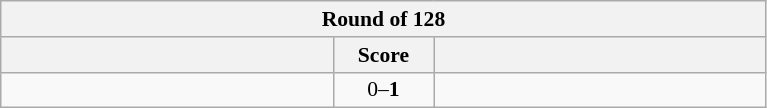<table class="wikitable" style="text-align: center; font-size:90% ">
<tr>
<th colspan=3>Round of 128</th>
</tr>
<tr>
<th width=215></th>
<th width=60>Score</th>
<th width=215></th>
</tr>
<tr>
<td align=left></td>
<td>0–<strong>1</strong></td>
<td align=left><strong></strong></td>
</tr>
</table>
